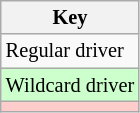<table class="wikitable" style="font-size: 85%;">
<tr>
<th colspan=2>Key</th>
</tr>
<tr>
<td>Regular driver</td>
</tr>
<tr style="background:#ccffcc;">
<td>Wildcard driver</td>
</tr>
<tr style="background:#ffcccc;">
<td></td>
</tr>
</table>
